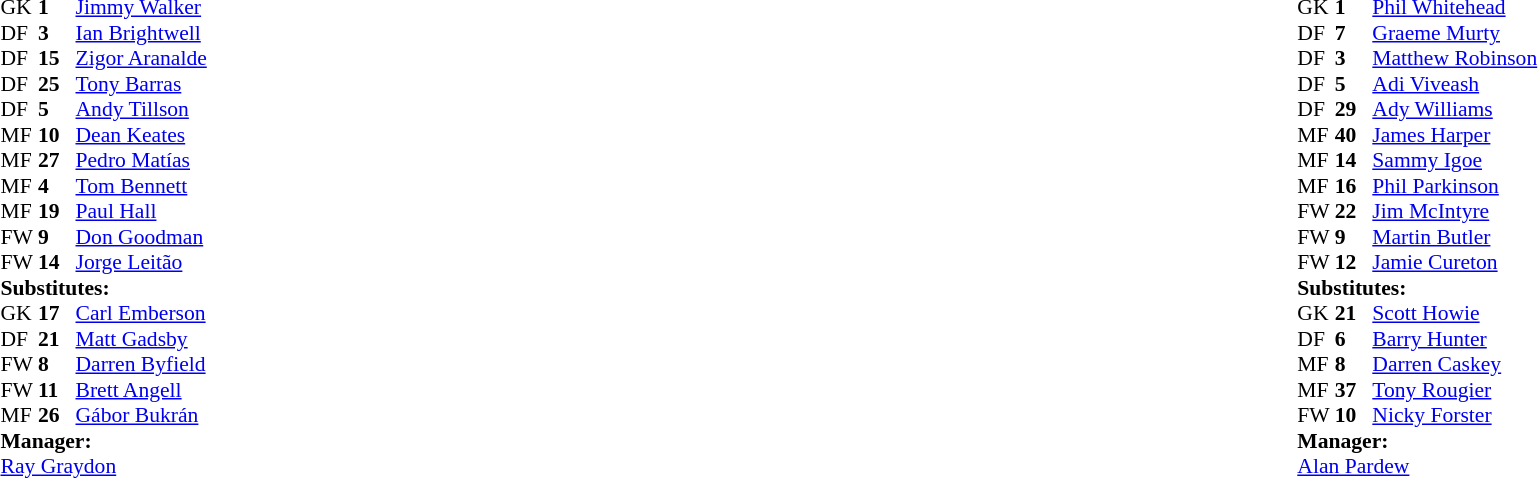<table width="100%">
<tr>
<td valign="top" width="50%"><br><table style="font-size: 90%" cellspacing="0" cellpadding="0">
<tr>
<th width="25"></th>
<th width="25"></th>
</tr>
<tr>
<td>GK</td>
<td><strong>1</strong></td>
<td><a href='#'>Jimmy Walker</a></td>
</tr>
<tr>
<td>DF</td>
<td><strong>3</strong></td>
<td><a href='#'>Ian Brightwell</a></td>
</tr>
<tr>
<td>DF</td>
<td><strong>15</strong></td>
<td><a href='#'>Zigor Aranalde</a></td>
</tr>
<tr>
<td>DF</td>
<td><strong>25</strong></td>
<td><a href='#'>Tony Barras</a></td>
<td></td>
</tr>
<tr>
<td>DF</td>
<td><strong>5</strong></td>
<td><a href='#'>Andy Tillson</a></td>
</tr>
<tr>
<td>MF</td>
<td><strong>10</strong></td>
<td><a href='#'>Dean Keates</a></td>
</tr>
<tr>
<td>MF</td>
<td><strong>27</strong></td>
<td><a href='#'>Pedro Matías</a></td>
</tr>
<tr>
<td>MF</td>
<td><strong>4</strong></td>
<td><a href='#'>Tom Bennett</a></td>
<td></td>
<td></td>
</tr>
<tr>
<td>MF</td>
<td><strong>19</strong></td>
<td><a href='#'>Paul Hall</a></td>
<td></td>
<td></td>
</tr>
<tr>
<td>FW</td>
<td><strong>9</strong></td>
<td><a href='#'>Don Goodman</a></td>
</tr>
<tr>
<td>FW</td>
<td><strong>14</strong></td>
<td><a href='#'>Jorge Leitão</a></td>
<td></td>
<td></td>
</tr>
<tr>
<td colspan=4><strong>Substitutes:</strong></td>
</tr>
<tr>
<td>GK</td>
<td><strong>17</strong></td>
<td><a href='#'>Carl Emberson</a></td>
</tr>
<tr>
<td>DF</td>
<td><strong>21</strong></td>
<td><a href='#'>Matt Gadsby</a></td>
<td></td>
<td></td>
</tr>
<tr>
<td>FW</td>
<td><strong>8</strong></td>
<td><a href='#'>Darren Byfield</a></td>
<td></td>
<td></td>
</tr>
<tr>
<td>FW</td>
<td><strong>11</strong></td>
<td><a href='#'>Brett Angell</a></td>
</tr>
<tr>
<td>MF</td>
<td><strong>26</strong></td>
<td><a href='#'>Gábor Bukrán</a></td>
<td></td>
<td></td>
</tr>
<tr>
<td colspan=4><strong>Manager:</strong></td>
</tr>
<tr>
<td colspan="4"><a href='#'>Ray Graydon</a></td>
</tr>
</table>
</td>
<td valign="top" width="50%"><br><table style="font-size: 90%" cellspacing="0" cellpadding="0" align="center">
<tr>
<th width="25"></th>
<th width="25"></th>
</tr>
<tr>
<td>GK</td>
<td><strong>1</strong></td>
<td><a href='#'>Phil Whitehead</a></td>
</tr>
<tr>
<td>DF</td>
<td><strong>7</strong></td>
<td><a href='#'>Graeme Murty</a></td>
</tr>
<tr>
<td>DF</td>
<td><strong>3</strong></td>
<td><a href='#'>Matthew Robinson</a></td>
</tr>
<tr>
<td>DF</td>
<td><strong>5</strong></td>
<td><a href='#'>Adi Viveash</a></td>
<td></td>
</tr>
<tr>
<td>DF</td>
<td><strong>29</strong></td>
<td><a href='#'>Ady Williams</a></td>
<td></td>
<td></td>
</tr>
<tr>
<td>MF</td>
<td><strong>40</strong></td>
<td><a href='#'>James Harper</a></td>
</tr>
<tr>
<td>MF</td>
<td><strong>14</strong></td>
<td><a href='#'>Sammy Igoe</a></td>
<td></td>
<td></td>
</tr>
<tr>
<td>MF</td>
<td><strong>16</strong></td>
<td><a href='#'>Phil Parkinson</a></td>
<td></td>
</tr>
<tr>
<td>FW</td>
<td><strong>22</strong></td>
<td><a href='#'>Jim McIntyre</a></td>
<td></td>
<td></td>
</tr>
<tr>
<td>FW</td>
<td><strong>9</strong></td>
<td><a href='#'>Martin Butler</a></td>
</tr>
<tr>
<td>FW</td>
<td><strong>12</strong></td>
<td><a href='#'>Jamie Cureton</a></td>
</tr>
<tr>
<td colspan=4><strong>Substitutes:</strong></td>
</tr>
<tr>
<td>GK</td>
<td><strong>21</strong></td>
<td><a href='#'>Scott Howie</a></td>
</tr>
<tr>
<td>DF</td>
<td><strong>6</strong></td>
<td><a href='#'>Barry Hunter</a></td>
<td></td>
<td></td>
</tr>
<tr>
<td>MF</td>
<td><strong>8</strong></td>
<td><a href='#'>Darren Caskey</a></td>
</tr>
<tr>
<td>MF</td>
<td><strong>37</strong></td>
<td><a href='#'>Tony Rougier</a></td>
<td></td>
<td></td>
</tr>
<tr>
<td>FW</td>
<td><strong>10</strong></td>
<td><a href='#'>Nicky Forster</a></td>
<td></td>
<td></td>
</tr>
<tr>
<td colspan=4><strong>Manager:</strong></td>
</tr>
<tr>
<td colspan="4"><a href='#'>Alan Pardew</a></td>
</tr>
</table>
</td>
</tr>
</table>
